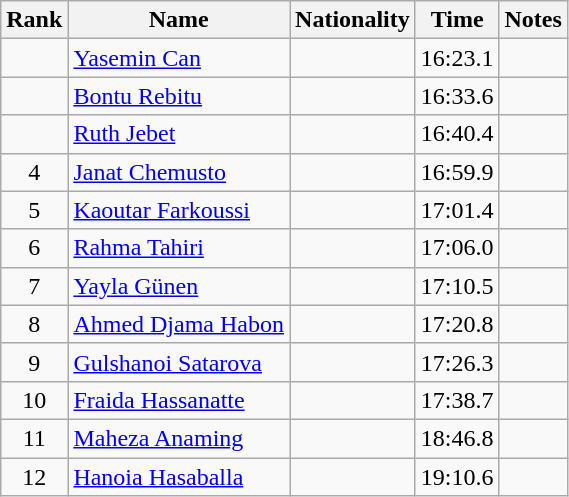<table class="wikitable sortable" style="text-align:center">
<tr>
<th>Rank</th>
<th>Name</th>
<th>Nationality</th>
<th>Time</th>
<th>Notes</th>
</tr>
<tr>
<td></td>
<td align=left><a href='#'>Yasemin Can</a></td>
<td align=left></td>
<td>16:23.1</td>
<td></td>
</tr>
<tr>
<td></td>
<td align=left><a href='#'>Bontu Rebitu</a></td>
<td align=left></td>
<td>16:33.6</td>
<td></td>
</tr>
<tr>
<td></td>
<td align=left><a href='#'>Ruth Jebet</a></td>
<td align=left></td>
<td>16:40.4</td>
<td></td>
</tr>
<tr>
<td>4</td>
<td align=left><a href='#'>Janat Chemusto</a></td>
<td align=left></td>
<td>16:59.9</td>
<td></td>
</tr>
<tr>
<td>5</td>
<td align=left><a href='#'>Kaoutar Farkoussi</a></td>
<td align=left></td>
<td>17:01.4</td>
<td></td>
</tr>
<tr>
<td>6</td>
<td align=left><a href='#'>Rahma Tahiri</a></td>
<td align=left></td>
<td>17:06.0</td>
<td></td>
</tr>
<tr>
<td>7</td>
<td align=left><a href='#'>Yayla Günen</a></td>
<td align=left></td>
<td>17:10.5</td>
<td></td>
</tr>
<tr>
<td>8</td>
<td align=left><a href='#'>Ahmed Djama Habon</a></td>
<td align=left></td>
<td>17:20.8</td>
<td></td>
</tr>
<tr>
<td>9</td>
<td align=left><a href='#'>Gulshanoi Satarova</a></td>
<td align=left></td>
<td>17:26.3</td>
<td></td>
</tr>
<tr>
<td>10</td>
<td align=left><a href='#'>Fraida Hassanatte</a></td>
<td align=left></td>
<td>17:38.7</td>
<td></td>
</tr>
<tr>
<td>11</td>
<td align=left><a href='#'>Maheza Anaming</a></td>
<td align=left></td>
<td>18:46.8</td>
<td></td>
</tr>
<tr>
<td>12</td>
<td align=left><a href='#'>Hanoia Hasaballa</a></td>
<td align=left></td>
<td>19:10.6</td>
<td></td>
</tr>
</table>
